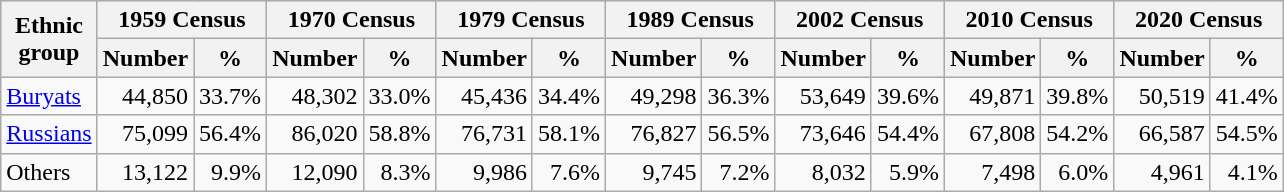<table class="wikitable" style="text-align: right;">
<tr bgcolor="#e0e0e0">
<th rowspan="2">Ethnic<br>group</th>
<th colspan="2">1959 Census</th>
<th colspan="2">1970 Census</th>
<th colspan="2">1979 Census</th>
<th colspan="2">1989 Census</th>
<th colspan="2">2002 Census</th>
<th colspan="2">2010 Census</th>
<th colspan="2">2020 Census</th>
</tr>
<tr bgcolor="#e0e0e0">
<th>Number</th>
<th>%</th>
<th>Number</th>
<th>%</th>
<th>Number</th>
<th>%</th>
<th>Number</th>
<th>%</th>
<th>Number</th>
<th>%</th>
<th>Number</th>
<th>%</th>
<th>Number</th>
<th>%</th>
</tr>
<tr>
<td align="left"><a href='#'>Buryats</a></td>
<td>44,850</td>
<td>33.7%</td>
<td>48,302</td>
<td>33.0%</td>
<td>45,436</td>
<td>34.4%</td>
<td>49,298</td>
<td>36.3%</td>
<td>53,649</td>
<td>39.6%</td>
<td>49,871</td>
<td>39.8%</td>
<td>50,519</td>
<td>41.4%</td>
</tr>
<tr>
<td align="left"><a href='#'>Russians</a></td>
<td>75,099</td>
<td>56.4%</td>
<td>86,020</td>
<td>58.8%</td>
<td>76,731</td>
<td>58.1%</td>
<td>76,827</td>
<td>56.5%</td>
<td>73,646</td>
<td>54.4%</td>
<td>67,808</td>
<td>54.2%</td>
<td>66,587</td>
<td>54.5%</td>
</tr>
<tr>
<td align="left">Others</td>
<td>13,122</td>
<td>9.9%</td>
<td>12,090</td>
<td>8.3%</td>
<td>9,986</td>
<td>7.6%</td>
<td>9,745</td>
<td>7.2%</td>
<td>8,032</td>
<td>5.9%</td>
<td>7,498</td>
<td>6.0%</td>
<td>4,961</td>
<td>4.1%</td>
</tr>
</table>
